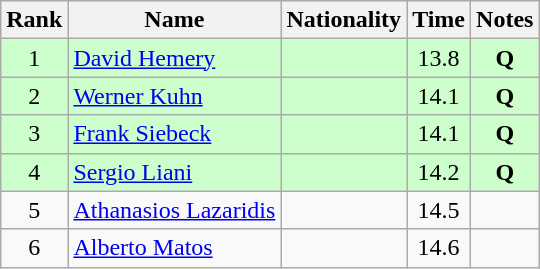<table class="wikitable sortable" style="text-align:center">
<tr>
<th>Rank</th>
<th>Name</th>
<th>Nationality</th>
<th>Time</th>
<th>Notes</th>
</tr>
<tr bgcolor=ccffcc>
<td>1</td>
<td align=left><a href='#'>David Hemery</a></td>
<td align=left></td>
<td>13.8</td>
<td><strong>Q</strong></td>
</tr>
<tr bgcolor=ccffcc>
<td>2</td>
<td align=left><a href='#'>Werner Kuhn</a></td>
<td align=left></td>
<td>14.1</td>
<td><strong>Q</strong></td>
</tr>
<tr bgcolor=ccffcc>
<td>3</td>
<td align=left><a href='#'>Frank Siebeck</a></td>
<td align=left></td>
<td>14.1</td>
<td><strong>Q</strong></td>
</tr>
<tr bgcolor=ccffcc>
<td>4</td>
<td align=left><a href='#'>Sergio Liani</a></td>
<td align=left></td>
<td>14.2</td>
<td><strong>Q</strong></td>
</tr>
<tr>
<td>5</td>
<td align=left><a href='#'>Athanasios Lazaridis</a></td>
<td align=left></td>
<td>14.5</td>
<td></td>
</tr>
<tr>
<td>6</td>
<td align=left><a href='#'>Alberto Matos</a></td>
<td align=left></td>
<td>14.6</td>
<td></td>
</tr>
</table>
